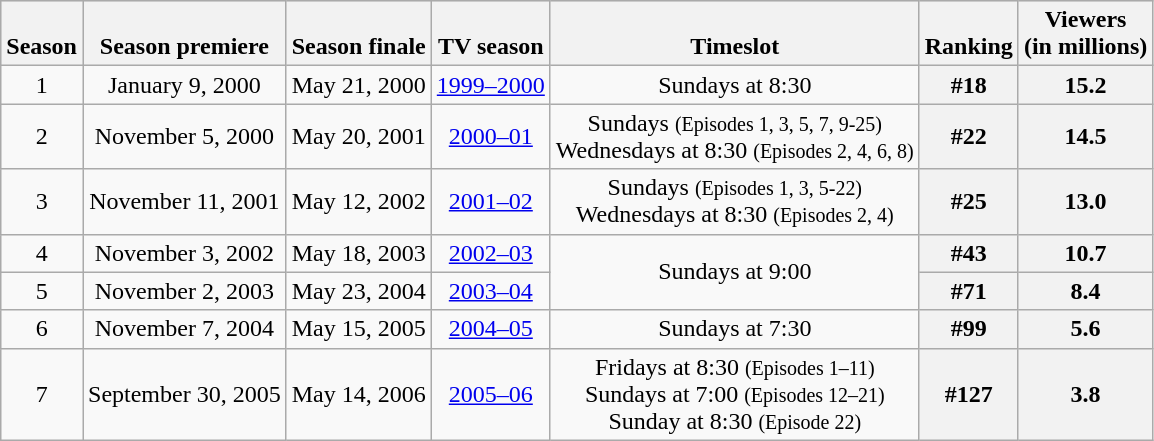<table class="wikitable" style="text-align:center">
<tr style="background:#e0e0e0; vertical-align:bottom;">
<th>Season</th>
<th>Season premiere</th>
<th>Season finale</th>
<th>TV season</th>
<th>Timeslot</th>
<th>Ranking</th>
<th>Viewers<br>(in millions)</th>
</tr>
<tr style="background:#f9f9f9;">
<td>1</td>
<td>January 9, 2000</td>
<td>May 21, 2000</td>
<td><a href='#'>1999–2000</a></td>
<td rowspan="1">Sundays at 8:30</td>
<th>#18</th>
<th>15.2</th>
</tr>
<tr style="background:#f9f9f9;">
<td>2</td>
<td>November 5, 2000</td>
<td>May 20, 2001</td>
<td><a href='#'>2000–01</a></td>
<td rowspan="1">Sundays <small>(Episodes 1, 3, 5, 7, 9-25)</small><br> Wednesdays at 8:30 <small>(Episodes 2, 4, 6, 8)</small></td>
<th>#22</th>
<th>14.5</th>
</tr>
<tr style="background:#f9f9f9;">
<td>3</td>
<td>November 11, 2001</td>
<td>May 12, 2002</td>
<td><a href='#'>2001–02</a></td>
<td rowspan="1">Sundays <small>(Episodes 1, 3, 5-22)</small><br> Wednesdays at 8:30 <small>(Episodes 2, 4)</small></td>
<th>#25</th>
<th>13.0</th>
</tr>
<tr style="background:#f9f9f9;">
<td>4</td>
<td>November 3, 2002</td>
<td>May 18, 2003</td>
<td><a href='#'>2002–03</a></td>
<td rowspan="2">Sundays at 9:00</td>
<th>#43</th>
<th>10.7</th>
</tr>
<tr style="background:#f9f9f9;">
<td>5</td>
<td>November 2, 2003</td>
<td>May 23, 2004</td>
<td><a href='#'>2003–04</a></td>
<th>#71</th>
<th>8.4</th>
</tr>
<tr style="background:#f9f9f9;">
<td>6</td>
<td>November 7, 2004</td>
<td>May 15, 2005</td>
<td><a href='#'>2004–05</a></td>
<td>Sundays at 7:30</td>
<th>#99</th>
<th>5.6</th>
</tr>
<tr style="background:#f9f9f9;">
<td>7</td>
<td>September 30, 2005</td>
<td>May 14, 2006</td>
<td><a href='#'>2005–06</a></td>
<td>Fridays at 8:30 <small>(Episodes 1–11)</small><br>Sundays at 7:00 <small>(Episodes 12–21)</small><br>Sunday at 8:30 <small>(Episode 22)</small></td>
<th>#127</th>
<th>3.8</th>
</tr>
</table>
